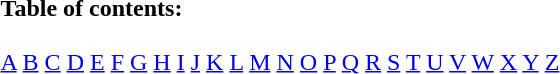<table border="0" id="toc" style="margin:0 auto; margin:auto;">
<tr>
<td><strong>Table of contents:</strong><br><br><a href='#'>A</a> <a href='#'>B</a> <a href='#'>C</a> <a href='#'>D</a> <a href='#'>E</a> <a href='#'>F</a> <a href='#'>G</a> <a href='#'>H</a> <a href='#'>I</a> <a href='#'>J</a> <a href='#'>K</a> <a href='#'>L</a> <a href='#'>M</a> <a href='#'>N</a> <a href='#'>O</a> <a href='#'>P</a> <a href='#'>Q</a> <a href='#'>R</a> <a href='#'>S</a> <a href='#'>T</a> <a href='#'>U</a> <a href='#'>V</a> <a href='#'>W</a> <a href='#'>X</a> <a href='#'>Y</a> <a href='#'>Z</a><br>
</td>
</tr>
</table>
